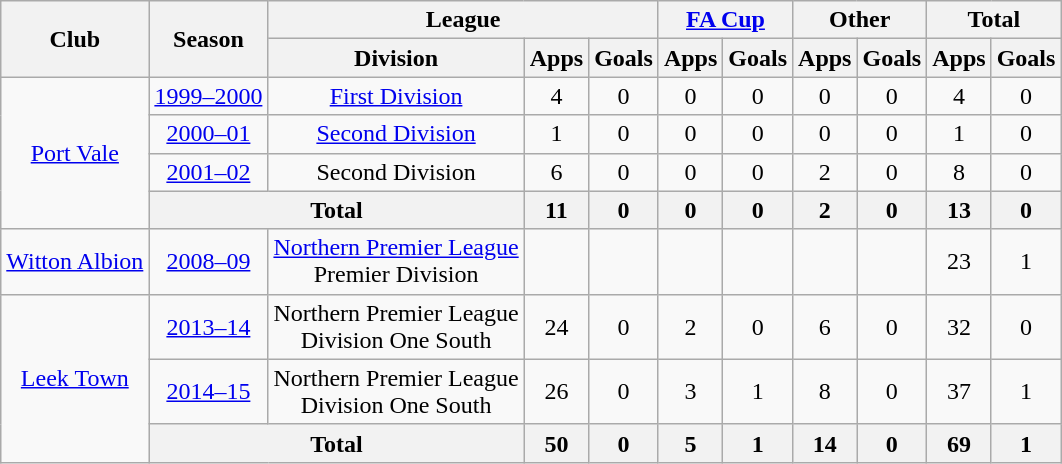<table class="wikitable" style="text-align:center">
<tr>
<th rowspan="2">Club</th>
<th rowspan="2">Season</th>
<th colspan="3">League</th>
<th colspan="2"><a href='#'>FA Cup</a></th>
<th colspan="2">Other</th>
<th colspan="2">Total</th>
</tr>
<tr>
<th>Division</th>
<th>Apps</th>
<th>Goals</th>
<th>Apps</th>
<th>Goals</th>
<th>Apps</th>
<th>Goals</th>
<th>Apps</th>
<th>Goals</th>
</tr>
<tr>
<td rowspan="4"><a href='#'>Port Vale</a></td>
<td><a href='#'>1999–2000</a></td>
<td><a href='#'>First Division</a></td>
<td>4</td>
<td>0</td>
<td>0</td>
<td>0</td>
<td>0</td>
<td>0</td>
<td>4</td>
<td>0</td>
</tr>
<tr>
<td><a href='#'>2000–01</a></td>
<td><a href='#'>Second Division</a></td>
<td>1</td>
<td>0</td>
<td>0</td>
<td>0</td>
<td>0</td>
<td>0</td>
<td>1</td>
<td>0</td>
</tr>
<tr>
<td><a href='#'>2001–02</a></td>
<td>Second Division</td>
<td>6</td>
<td>0</td>
<td>0</td>
<td>0</td>
<td>2</td>
<td>0</td>
<td>8</td>
<td>0</td>
</tr>
<tr>
<th colspan="2">Total</th>
<th>11</th>
<th>0</th>
<th>0</th>
<th>0</th>
<th>2</th>
<th>0</th>
<th>13</th>
<th>0</th>
</tr>
<tr>
<td><a href='#'>Witton Albion</a></td>
<td><a href='#'>2008–09</a></td>
<td><a href='#'>Northern Premier League</a><br>Premier Division</td>
<td></td>
<td></td>
<td></td>
<td></td>
<td></td>
<td></td>
<td>23</td>
<td>1</td>
</tr>
<tr>
<td rowspan="3"><a href='#'>Leek Town</a></td>
<td><a href='#'>2013–14</a></td>
<td>Northern Premier League<br>Division One South</td>
<td>24</td>
<td>0</td>
<td>2</td>
<td>0</td>
<td>6</td>
<td>0</td>
<td>32</td>
<td>0</td>
</tr>
<tr>
<td><a href='#'>2014–15</a></td>
<td>Northern Premier League<br>Division One South</td>
<td>26</td>
<td>0</td>
<td>3</td>
<td>1</td>
<td>8</td>
<td>0</td>
<td>37</td>
<td>1</td>
</tr>
<tr>
<th colspan="2">Total</th>
<th>50</th>
<th>0</th>
<th>5</th>
<th>1</th>
<th>14</th>
<th>0</th>
<th>69</th>
<th>1</th>
</tr>
</table>
